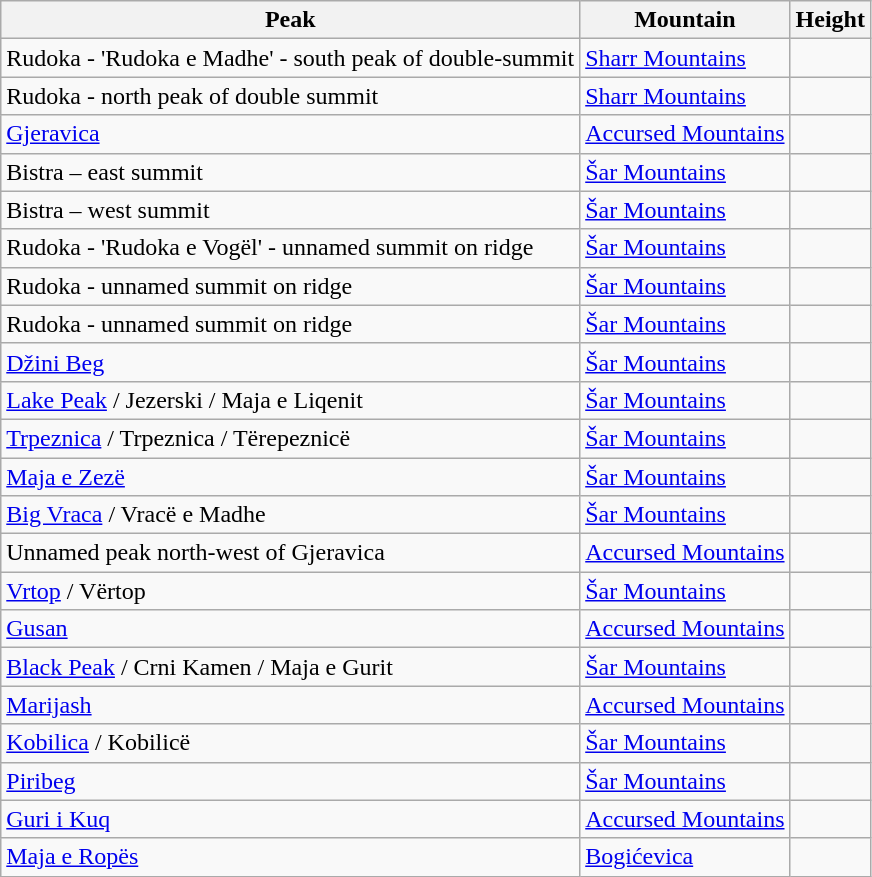<table class="wikitable sortable">
<tr>
<th>Peak</th>
<th>Mountain</th>
<th>Height</th>
</tr>
<tr>
<td>Rudoka - 'Rudoka e Madhe' - south peak of double-summit</td>
<td><a href='#'>Sharr Mountains</a></td>
<td></td>
</tr>
<tr>
<td>Rudoka - north peak of double summit</td>
<td><a href='#'>Sharr Mountains</a></td>
<td></td>
</tr>
<tr>
<td><a href='#'>Gjeravica</a></td>
<td><a href='#'>Accursed Mountains</a></td>
<td></td>
</tr>
<tr>
<td>Bistra – east summit</td>
<td><a href='#'>Šar Mountains</a></td>
<td></td>
</tr>
<tr>
<td>Bistra – west summit</td>
<td><a href='#'>Šar Mountains</a></td>
<td></td>
</tr>
<tr>
<td>Rudoka - 'Rudoka e Vogël' - unnamed summit on ridge</td>
<td><a href='#'>Šar Mountains</a></td>
<td></td>
</tr>
<tr>
<td>Rudoka - unnamed summit on ridge</td>
<td><a href='#'>Šar Mountains</a></td>
<td></td>
</tr>
<tr>
<td>Rudoka - unnamed summit on ridge</td>
<td><a href='#'>Šar Mountains</a></td>
<td></td>
</tr>
<tr>
<td><a href='#'>Džini Beg</a></td>
<td><a href='#'>Šar Mountains</a></td>
<td></td>
</tr>
<tr>
<td><a href='#'>Lake Peak</a> / Jezerski / Maja e Liqenit</td>
<td><a href='#'>Šar Mountains</a></td>
<td></td>
</tr>
<tr>
<td><a href='#'>Trpeznica</a> / Trpeznica / Tërepeznicë</td>
<td><a href='#'>Šar Mountains</a></td>
<td></td>
</tr>
<tr>
<td><a href='#'>Maja e Zezë</a></td>
<td><a href='#'>Šar Mountains</a></td>
<td></td>
</tr>
<tr>
<td><a href='#'>Big Vraca</a> / Vracë e Madhe</td>
<td><a href='#'>Šar Mountains</a></td>
<td></td>
</tr>
<tr>
<td>Unnamed peak north-west of Gjeravica</td>
<td><a href='#'>Accursed Mountains</a></td>
<td></td>
</tr>
<tr>
<td><a href='#'>Vrtop</a> / Vërtop</td>
<td><a href='#'>Šar Mountains</a></td>
<td></td>
</tr>
<tr>
<td><a href='#'>Gusan</a></td>
<td><a href='#'>Accursed Mountains</a></td>
<td></td>
</tr>
<tr>
<td><a href='#'>Black Peak</a> / Crni Kamen / Maja e Gurit</td>
<td><a href='#'>Šar Mountains</a></td>
<td></td>
</tr>
<tr>
<td><a href='#'>Marijash</a></td>
<td><a href='#'>Accursed Mountains</a></td>
<td></td>
</tr>
<tr>
<td><a href='#'>Kobilica</a> / Kobilicë</td>
<td><a href='#'>Šar Mountains</a></td>
<td></td>
</tr>
<tr>
<td><a href='#'>Piribeg</a></td>
<td><a href='#'>Šar Mountains</a></td>
<td></td>
</tr>
<tr>
<td><a href='#'>Guri i Kuq</a></td>
<td><a href='#'>Accursed Mountains</a></td>
<td></td>
</tr>
<tr>
<td><a href='#'>Maja e Ropës</a></td>
<td><a href='#'>Bogićevica</a></td>
<td></td>
</tr>
</table>
